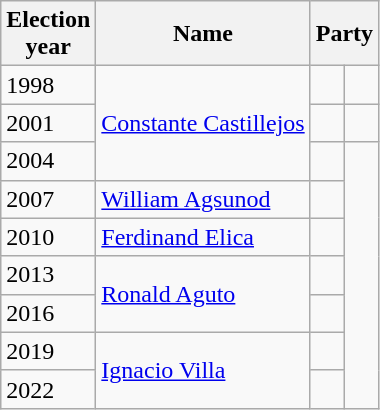<table class=wikitable>
<tr>
<th>Election<br>year</th>
<th>Name</th>
<th colspan=2>Party</th>
</tr>
<tr>
<td>1998</td>
<td rowspan=3><a href='#'>Constante Castillejos</a></td>
<td></td>
<td></td>
</tr>
<tr>
<td>2001</td>
<td></td>
<td></td>
</tr>
<tr>
<td>2004</td>
<td></td>
</tr>
<tr>
<td>2007</td>
<td><a href='#'>William Agsunod</a></td>
<td></td>
</tr>
<tr>
<td>2010</td>
<td><a href='#'>Ferdinand Elica</a></td>
<td></td>
</tr>
<tr>
<td>2013</td>
<td rowspan=2><a href='#'>Ronald Aguto</a></td>
<td></td>
</tr>
<tr>
<td>2016</td>
<td></td>
</tr>
<tr>
<td>2019</td>
<td rowspan=2><a href='#'>Ignacio Villa</a></td>
<td></td>
</tr>
<tr>
<td>2022</td>
<td></td>
</tr>
</table>
